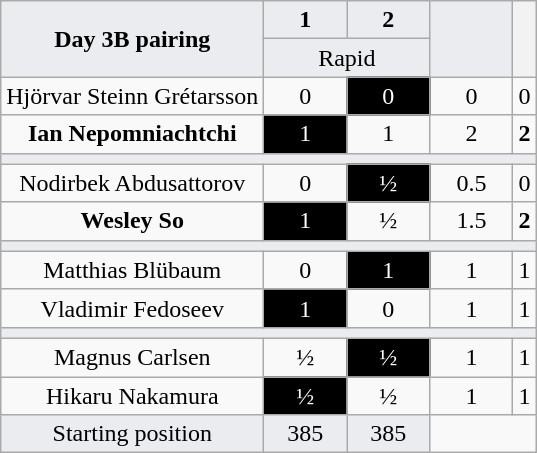<table class="wikitable">
<tr>
<th rowspan = "2" style="background-color: #eaecf0">Day 3B pairing</th>
<th style="width: 3em;background-color: #eaecf0">1</th>
<th style="width: 3em;background-color: #eaecf0">2</th>
<th rowspan = "2" style="width: 3em;background-color: #eaecf0"></th>
<th rowspan= "2"></th>
</tr>
<tr style="text-align:center">
<td style="background-color: #eaecf0" colspan="2">Rapid</td>
</tr>
<tr>
<td style="text-align:center"> Hjörvar Steinn Grétarsson</td>
<td style="text-align:center">0</td>
<td style="text-align:center; background:black; color:white">0</td>
<td style="text-align:center">0</td>
<td style="text-align:center">0</td>
</tr>
<tr>
<td style="text-align:center"> <strong>Ian Nepomniachtchi</strong></td>
<td style="text-align:center; background:black; color:white">1</td>
<td style="text-align:center">1</td>
<td style="text-align:center">2</td>
<td style="text-align:center"><strong>2</strong></td>
</tr>
<tr>
<td colspan="15" style="background-color: #eaecf0"></td>
</tr>
<tr>
<td style="text-align:center"> Nodirbek Abdusattorov</td>
<td style="text-align:center">0</td>
<td style="text-align:center; background:black; color:white">½</td>
<td style="text-align:center">0.5</td>
<td style="text-align:center">0</td>
</tr>
<tr>
<td style="text-align:center"> <strong>Wesley So</strong></td>
<td style="text-align:center; background:black; color:white">1</td>
<td style="text-align:center">½</td>
<td style="text-align:center">1.5</td>
<td style="text-align:center"><strong>2</strong></td>
</tr>
<tr>
<td colspan="15" style="background-color: #eaecf0"></td>
</tr>
<tr>
<td style="text-align:center"> Matthias Blübaum</td>
<td style="text-align:center">0</td>
<td style="text-align:center; background:black; color:white">1</td>
<td style="text-align:center">1</td>
<td style="text-align:center">1</td>
</tr>
<tr>
<td style="text-align:center"> Vladimir Fedoseev</td>
<td style="text-align:center; background:black; color:white">1</td>
<td style="text-align:center">0</td>
<td style="text-align:center">1</td>
<td style="text-align:center">1</td>
</tr>
<tr>
<td colspan="15" style="background-color: #eaecf0"></td>
</tr>
<tr>
<td style="text-align:center"> Magnus Carlsen</td>
<td style="text-align:center">½</td>
<td style="text-align:center; background:black; color:white">½</td>
<td style="text-align:center">1</td>
<td style="text-align:center">1</td>
</tr>
<tr>
<td style="text-align:center"> Hikaru Nakamura</td>
<td style="text-align:center; background:black; color:white">½</td>
<td style="text-align:center">½</td>
<td style="text-align:center">1</td>
<td style="text-align:center">1</td>
</tr>
<tr style="background-color: #eaecf0">
<td style="text-align:center">Starting position</td>
<td style="text-align:center">385</td>
<td style="text-align:center">385</td>
</tr>
</table>
